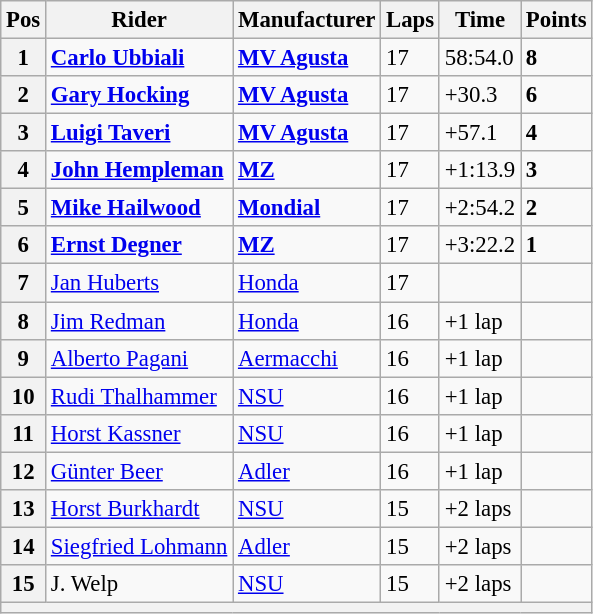<table class="wikitable" style="font-size: 95%;">
<tr>
<th>Pos</th>
<th>Rider</th>
<th>Manufacturer</th>
<th>Laps</th>
<th>Time</th>
<th>Points</th>
</tr>
<tr>
<th>1</th>
<td> <strong><a href='#'>Carlo Ubbiali</a></strong></td>
<td><strong><a href='#'>MV Agusta</a></strong></td>
<td>17</td>
<td>58:54.0</td>
<td><strong>8</strong></td>
</tr>
<tr>
<th>2</th>
<td> <strong><a href='#'>Gary Hocking</a></strong></td>
<td><strong><a href='#'>MV Agusta</a></strong></td>
<td>17</td>
<td>+30.3</td>
<td><strong>6</strong></td>
</tr>
<tr>
<th>3</th>
<td> <strong><a href='#'>Luigi Taveri</a></strong></td>
<td><strong><a href='#'>MV Agusta</a></strong></td>
<td>17</td>
<td>+57.1</td>
<td><strong>4</strong></td>
</tr>
<tr>
<th>4</th>
<td> <strong><a href='#'>John Hempleman</a></strong></td>
<td><strong><a href='#'>MZ</a></strong></td>
<td>17</td>
<td>+1:13.9</td>
<td><strong>3</strong></td>
</tr>
<tr>
<th>5</th>
<td> <strong><a href='#'>Mike Hailwood</a></strong></td>
<td><strong><a href='#'>Mondial</a></strong></td>
<td>17</td>
<td>+2:54.2</td>
<td><strong>2</strong></td>
</tr>
<tr>
<th>6</th>
<td> <strong><a href='#'>Ernst Degner</a></strong></td>
<td><strong><a href='#'>MZ</a></strong></td>
<td>17</td>
<td>+3:22.2</td>
<td><strong>1</strong></td>
</tr>
<tr>
<th>7</th>
<td> <a href='#'>Jan Huberts</a></td>
<td><a href='#'>Honda</a></td>
<td>17</td>
<td></td>
<td></td>
</tr>
<tr>
<th>8</th>
<td> <a href='#'>Jim Redman</a></td>
<td><a href='#'>Honda</a></td>
<td>16</td>
<td>+1 lap</td>
<td></td>
</tr>
<tr>
<th>9</th>
<td> <a href='#'>Alberto Pagani</a></td>
<td><a href='#'>Aermacchi</a></td>
<td>16</td>
<td>+1 lap</td>
<td></td>
</tr>
<tr>
<th>10</th>
<td> <a href='#'>Rudi Thalhammer</a></td>
<td><a href='#'>NSU</a></td>
<td>16</td>
<td>+1 lap</td>
<td></td>
</tr>
<tr>
<th>11</th>
<td> <a href='#'>Horst Kassner</a></td>
<td><a href='#'>NSU</a></td>
<td>16</td>
<td>+1 lap</td>
<td></td>
</tr>
<tr>
<th>12</th>
<td> <a href='#'>Günter Beer</a></td>
<td><a href='#'>Adler</a></td>
<td>16</td>
<td>+1 lap</td>
<td></td>
</tr>
<tr>
<th>13</th>
<td> <a href='#'>Horst Burkhardt</a></td>
<td><a href='#'>NSU</a></td>
<td>15</td>
<td>+2 laps</td>
<td></td>
</tr>
<tr>
<th>14</th>
<td> <a href='#'>Siegfried Lohmann</a></td>
<td><a href='#'>Adler</a></td>
<td>15</td>
<td>+2 laps</td>
<td></td>
</tr>
<tr>
<th>15</th>
<td> J. Welp</td>
<td><a href='#'>NSU</a></td>
<td>15</td>
<td>+2 laps</td>
<td></td>
</tr>
<tr>
<th colspan=6></th>
</tr>
</table>
